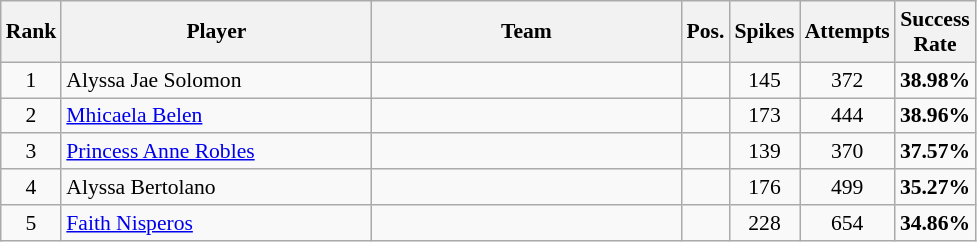<table class="wikitable sortable" style=font-size:90%>
<tr>
<th>Rank</th>
<th width="200">Player</th>
<th width="200">Team</th>
<th width="20">Pos.</th>
<th width="20">Spikes</th>
<th width="20">Attempts</th>
<th width="20">Success Rate</th>
</tr>
<tr>
<td align=center>1</td>
<td>Alyssa Jae Solomon</td>
<td></td>
<td align=center></td>
<td align=center>145</td>
<td align=center>372</td>
<td align=center><strong>38.98%</strong></td>
</tr>
<tr>
<td align=center>2</td>
<td><a href='#'>Mhicaela Belen</a></td>
<td></td>
<td align=center></td>
<td align=center>173</td>
<td align=center>444</td>
<td align=center><strong>38.96%</strong></td>
</tr>
<tr>
<td align=center>3</td>
<td><a href='#'>Princess Anne Robles</a></td>
<td></td>
<td align=center></td>
<td align=center>139</td>
<td align=center>370</td>
<td align=center><strong>37.57%</strong></td>
</tr>
<tr>
<td align=center>4</td>
<td>Alyssa Bertolano</td>
<td></td>
<td align=center></td>
<td align=center>176</td>
<td align=center>499</td>
<td align=center><strong>35.27%</strong></td>
</tr>
<tr>
<td align=center>5</td>
<td><a href='#'>Faith Nisperos</a></td>
<td></td>
<td align=center></td>
<td align=center>228</td>
<td align=center>654</td>
<td align=center><strong>34.86%</strong></td>
</tr>
</table>
